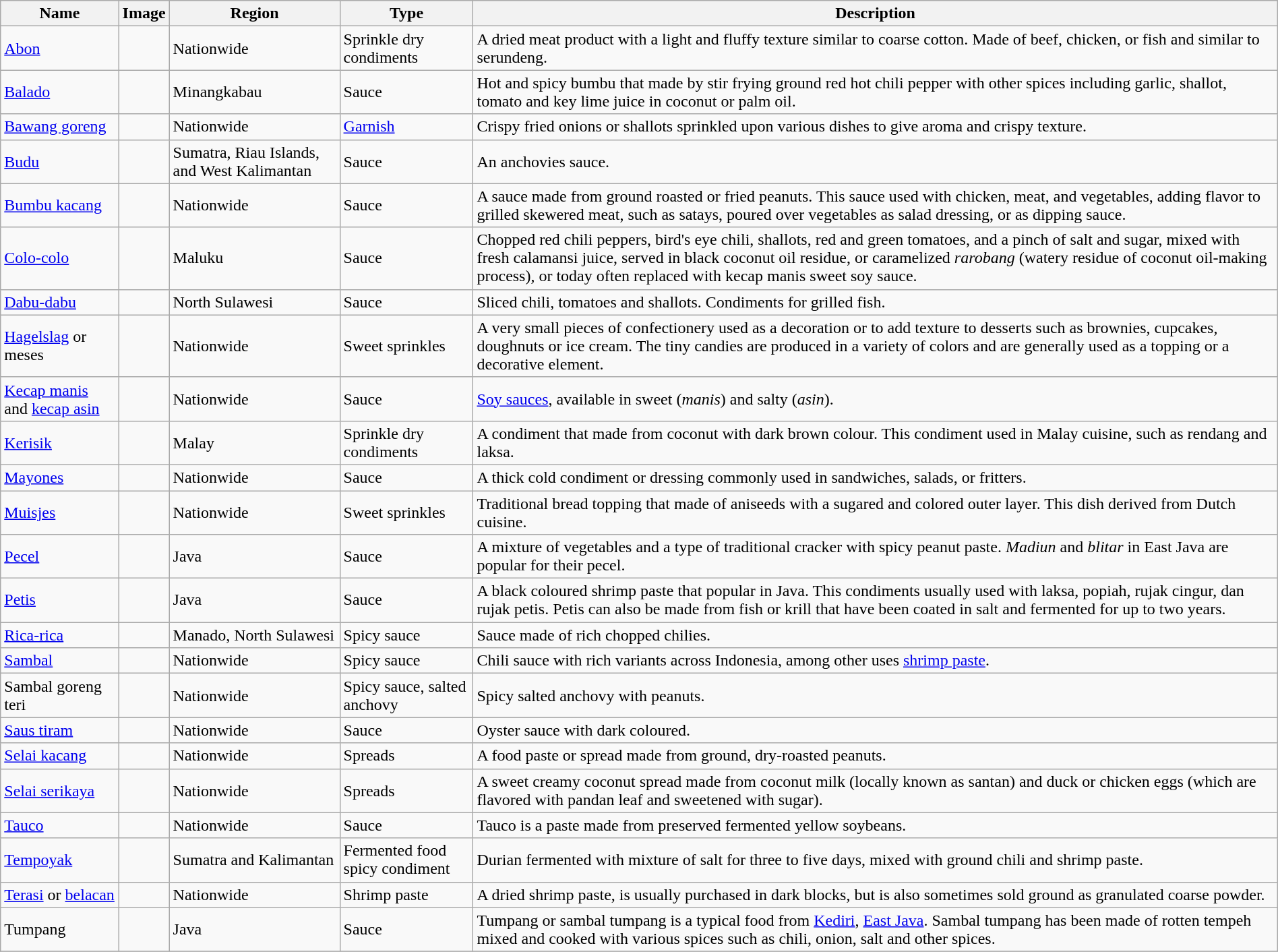<table class="wikitable sortable sticky-header" width="100%">
<tr>
<th>Name</th>
<th>Image</th>
<th>Region</th>
<th>Type</th>
<th>Description</th>
</tr>
<tr>
<td><a href='#'>Abon</a></td>
<td></td>
<td>Nationwide</td>
<td>Sprinkle dry condiments</td>
<td>A dried meat product with a light and fluffy texture similar to coarse cotton. Made of beef, chicken, or fish and similar to serundeng.</td>
</tr>
<tr>
<td><a href='#'>Balado</a></td>
<td></td>
<td>Minangkabau</td>
<td>Sauce</td>
<td>Hot and spicy bumbu that made by stir frying ground red hot chili pepper with other spices including garlic, shallot, tomato and key lime juice in coconut or palm oil.</td>
</tr>
<tr>
<td><a href='#'>Bawang goreng</a></td>
<td></td>
<td>Nationwide</td>
<td><a href='#'>Garnish</a></td>
<td>Crispy fried onions or shallots sprinkled upon various dishes to give aroma and crispy texture.</td>
</tr>
<tr>
<td><a href='#'>Budu</a></td>
<td></td>
<td>Sumatra, Riau Islands, and West Kalimantan</td>
<td>Sauce</td>
<td>An anchovies sauce.</td>
</tr>
<tr>
<td><a href='#'>Bumbu kacang</a></td>
<td></td>
<td>Nationwide</td>
<td>Sauce</td>
<td>A sauce made from ground roasted or fried peanuts. This sauce used with chicken, meat, and vegetables, adding flavor to grilled skewered meat, such as satays, poured over vegetables as salad dressing, or as dipping sauce.</td>
</tr>
<tr>
<td><a href='#'>Colo-colo</a></td>
<td></td>
<td>Maluku</td>
<td>Sauce</td>
<td>Chopped red chili peppers, bird's eye chili, shallots, red and green tomatoes, and a pinch of salt and sugar, mixed with fresh calamansi juice, served in black coconut oil residue, or caramelized <em>rarobang</em> (watery residue of coconut oil-making process), or today often replaced with kecap manis sweet soy sauce.</td>
</tr>
<tr>
<td><a href='#'>Dabu-dabu</a></td>
<td></td>
<td>North Sulawesi</td>
<td>Sauce</td>
<td>Sliced chili, tomatoes and shallots. Condiments for grilled fish.</td>
</tr>
<tr>
<td><a href='#'>Hagelslag</a> or meses</td>
<td></td>
<td>Nationwide</td>
<td>Sweet sprinkles</td>
<td>A very small pieces of confectionery used as a decoration or to add texture to desserts such as brownies, cupcakes, doughnuts or ice cream. The tiny candies are produced in a variety of colors and are generally used as a topping or a decorative element.</td>
</tr>
<tr>
<td><a href='#'>Kecap manis</a> and <a href='#'>kecap asin</a></td>
<td></td>
<td>Nationwide</td>
<td>Sauce</td>
<td><a href='#'>Soy sauces</a>, available in sweet (<em>manis</em>) and salty (<em>asin</em>).</td>
</tr>
<tr>
<td><a href='#'>Kerisik</a></td>
<td></td>
<td>Malay</td>
<td>Sprinkle dry condiments</td>
<td>A condiment that made from coconut with dark brown colour. This condiment used in Malay cuisine, such as rendang and laksa.</td>
</tr>
<tr>
<td><a href='#'>Mayones</a></td>
<td></td>
<td>Nationwide</td>
<td>Sauce</td>
<td>A thick cold condiment or dressing commonly used in sandwiches, salads, or fritters.</td>
</tr>
<tr>
<td><a href='#'>Muisjes</a></td>
<td></td>
<td>Nationwide</td>
<td>Sweet sprinkles</td>
<td>Traditional bread topping that made of aniseeds with a sugared and colored outer layer. This dish derived from Dutch cuisine.</td>
</tr>
<tr>
<td><a href='#'>Pecel</a></td>
<td></td>
<td>Java</td>
<td>Sauce</td>
<td>A mixture of vegetables and a type of traditional cracker with spicy peanut paste. <em>Madiun</em> and <em>blitar</em> in East Java are popular for their pecel.</td>
</tr>
<tr>
<td><a href='#'>Petis</a></td>
<td></td>
<td>Java</td>
<td>Sauce</td>
<td>A black coloured shrimp paste that popular in Java. This condiments usually used with laksa, popiah, rujak cingur, dan rujak petis. Petis can also be made from fish or krill that have been coated in salt and fermented for up to two years.</td>
</tr>
<tr>
<td><a href='#'>Rica-rica</a></td>
<td></td>
<td>Manado, North Sulawesi</td>
<td>Spicy sauce</td>
<td>Sauce made of rich chopped chilies.</td>
</tr>
<tr>
<td><a href='#'>Sambal</a></td>
<td></td>
<td>Nationwide</td>
<td>Spicy sauce</td>
<td>Chili sauce with rich variants across Indonesia, among other uses <a href='#'>shrimp paste</a>.</td>
</tr>
<tr>
<td>Sambal goreng teri</td>
<td></td>
<td>Nationwide</td>
<td>Spicy sauce, salted anchovy</td>
<td>Spicy salted anchovy with peanuts.</td>
</tr>
<tr>
<td><a href='#'>Saus tiram</a></td>
<td></td>
<td>Nationwide</td>
<td>Sauce</td>
<td>Oyster sauce with dark coloured.</td>
</tr>
<tr>
<td><a href='#'>Selai kacang</a></td>
<td></td>
<td>Nationwide</td>
<td>Spreads</td>
<td>A food paste or spread made from ground, dry-roasted peanuts.</td>
</tr>
<tr>
<td><a href='#'>Selai serikaya</a></td>
<td></td>
<td>Nationwide</td>
<td>Spreads</td>
<td>A sweet creamy coconut spread made from coconut milk (locally known as santan) and duck or chicken eggs (which are flavored with pandan leaf and sweetened with sugar).</td>
</tr>
<tr>
<td><a href='#'>Tauco</a></td>
<td></td>
<td>Nationwide</td>
<td>Sauce</td>
<td>Tauco is a paste made from preserved fermented yellow soybeans.</td>
</tr>
<tr>
<td><a href='#'>Tempoyak</a></td>
<td></td>
<td>Sumatra and Kalimantan</td>
<td>Fermented food spicy condiment</td>
<td>Durian fermented with mixture of salt for three to five days, mixed with ground chili and shrimp paste.</td>
</tr>
<tr>
<td><a href='#'>Terasi</a> or <a href='#'>belacan</a></td>
<td></td>
<td>Nationwide</td>
<td>Shrimp paste</td>
<td>A dried shrimp paste, is usually purchased in dark blocks, but is also sometimes sold ground as granulated coarse powder.</td>
</tr>
<tr>
<td>Tumpang</td>
<td></td>
<td>Java</td>
<td>Sauce</td>
<td>Tumpang or sambal tumpang is a typical food from <a href='#'>Kediri</a>, <a href='#'>East Java</a>. Sambal tumpang has been made of rotten tempeh mixed and cooked with various spices such as chili, onion, salt and other spices.</td>
</tr>
<tr>
</tr>
</table>
